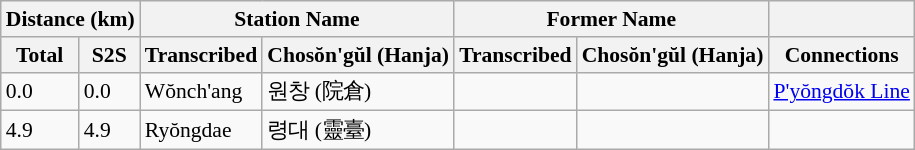<table class="wikitable" style="font-size:90%;">
<tr>
<th colspan="2">Distance (km)</th>
<th colspan="2">Station Name</th>
<th colspan="2">Former Name</th>
<th></th>
</tr>
<tr>
<th>Total</th>
<th>S2S</th>
<th>Transcribed</th>
<th>Chosŏn'gŭl (Hanja)</th>
<th>Transcribed</th>
<th>Chosŏn'gŭl (Hanja)</th>
<th>Connections</th>
</tr>
<tr>
<td>0.0</td>
<td>0.0</td>
<td>Wŏnch'ang</td>
<td>원창 (院倉)</td>
<td></td>
<td></td>
<td><a href='#'>P'yŏngdŏk Line</a></td>
</tr>
<tr>
<td>4.9</td>
<td>4.9</td>
<td>Ryŏngdae</td>
<td>령대 (靈臺)</td>
<td></td>
<td></td>
<td></td>
</tr>
</table>
